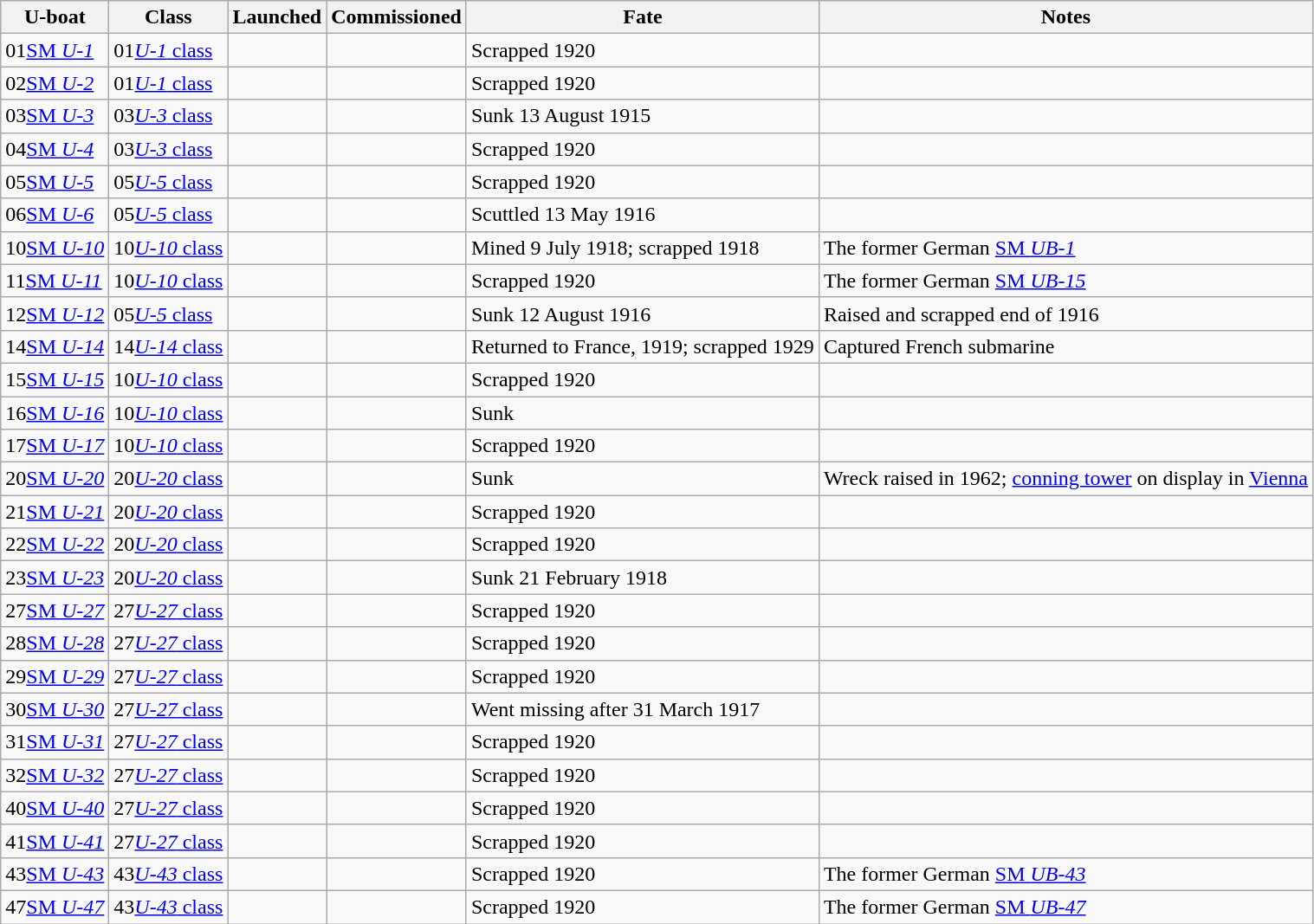<table class="wikitable nowraplinks sortable">
<tr>
<th>U-boat</th>
<th>Class</th>
<th>Launched</th>
<th>Commissioned</th>
<th>Fate</th>
<th>Notes</th>
</tr>
<tr>
<td><span>01</span><a href='#'>SM <em>U-1</em></a></td>
<td><span>01</span><a href='#'><em>U-1</em> class</a></td>
<td></td>
<td></td>
<td>Scrapped 1920</td>
<td></td>
</tr>
<tr>
<td><span>02</span><a href='#'>SM <em>U-2</em></a></td>
<td><span>01</span><a href='#'><em>U-1</em> class</a></td>
<td></td>
<td></td>
<td>Scrapped 1920</td>
<td></td>
</tr>
<tr>
<td><span>03</span><a href='#'>SM <em>U-3</em></a></td>
<td><span>03</span><a href='#'><em>U-3</em> class</a></td>
<td></td>
<td></td>
<td>Sunk 13 August 1915</td>
<td></td>
</tr>
<tr>
<td><span>04</span><a href='#'>SM <em>U-4</em></a></td>
<td><span>03</span><a href='#'><em>U-3</em> class</a></td>
<td></td>
<td></td>
<td>Scrapped 1920</td>
<td></td>
</tr>
<tr>
<td><span>05</span><a href='#'>SM <em>U-5</em></a></td>
<td><span>05</span><a href='#'><em>U-5</em> class</a></td>
<td></td>
<td></td>
<td>Scrapped 1920</td>
<td></td>
</tr>
<tr>
<td><span>06</span><a href='#'>SM <em>U-6</em></a></td>
<td><span>05</span><a href='#'><em>U-5</em> class</a></td>
<td></td>
<td></td>
<td>Scuttled 13 May 1916</td>
<td></td>
</tr>
<tr>
<td><span>10</span><a href='#'>SM <em>U-10</em></a></td>
<td><span>10</span><a href='#'><em>U-10</em> class</a></td>
<td></td>
<td></td>
<td>Mined 9 July 1918; scrapped 1918</td>
<td>The former German <a href='#'>SM <em>UB-1</em></a></td>
</tr>
<tr>
<td><span>11</span><a href='#'>SM <em>U-11</em></a></td>
<td><span>10</span><a href='#'><em>U-10</em> class</a></td>
<td></td>
<td></td>
<td>Scrapped 1920</td>
<td>The former German <a href='#'>SM <em>UB-15</em></a></td>
</tr>
<tr>
<td><span>12</span><a href='#'>SM <em>U-12</em></a></td>
<td><span>05</span><a href='#'><em>U-5</em> class</a></td>
<td></td>
<td></td>
<td>Sunk 12 August 1916</td>
<td>Raised and scrapped end of 1916</td>
</tr>
<tr>
<td><span>14</span><a href='#'>SM <em>U-14</em></a></td>
<td><span>14</span><a href='#'><em>U-14</em> class</a></td>
<td></td>
<td></td>
<td>Returned to France, 1919; scrapped 1929</td>
<td>Captured French submarine </td>
</tr>
<tr>
<td><span>15</span><a href='#'>SM <em>U-15</em></a></td>
<td><span>10</span><a href='#'><em>U-10</em> class</a></td>
<td></td>
<td></td>
<td>Scrapped 1920</td>
<td></td>
</tr>
<tr>
<td><span>16</span><a href='#'>SM <em>U-16</em></a></td>
<td><span>10</span><a href='#'><em>U-10</em> class</a></td>
<td></td>
<td></td>
<td>Sunk</td>
<td></td>
</tr>
<tr>
<td><span>17</span><a href='#'>SM <em>U-17</em></a></td>
<td><span>10</span><a href='#'><em>U-10</em> class</a></td>
<td></td>
<td></td>
<td>Scrapped 1920</td>
<td></td>
</tr>
<tr>
<td><span>20</span><a href='#'>SM <em>U-20</em></a></td>
<td><span>20</span><a href='#'><em>U-20</em> class</a></td>
<td></td>
<td></td>
<td>Sunk</td>
<td>Wreck raised in 1962; <a href='#'>conning tower</a> on display in <a href='#'>Vienna</a></td>
</tr>
<tr>
<td><span>21</span><a href='#'>SM <em>U-21</em></a></td>
<td><span>20</span><a href='#'><em>U-20</em> class</a></td>
<td></td>
<td></td>
<td>Scrapped 1920</td>
<td></td>
</tr>
<tr>
<td><span>22</span><a href='#'>SM <em>U-22</em></a></td>
<td><span>20</span><a href='#'><em>U-20</em> class</a></td>
<td></td>
<td></td>
<td>Scrapped 1920</td>
<td></td>
</tr>
<tr>
<td><span>23</span><a href='#'>SM <em>U-23</em></a></td>
<td><span>20</span><a href='#'><em>U-20</em> class</a></td>
<td></td>
<td></td>
<td>Sunk 21 February 1918</td>
<td></td>
</tr>
<tr>
<td><span>27</span><a href='#'>SM <em>U-27</em></a></td>
<td><span>27</span><a href='#'><em>U-27</em> class</a></td>
<td></td>
<td></td>
<td>Scrapped 1920</td>
<td></td>
</tr>
<tr>
<td><span>28</span><a href='#'>SM <em>U-28</em></a></td>
<td><span>27</span><a href='#'><em>U-27</em> class</a></td>
<td></td>
<td></td>
<td>Scrapped 1920</td>
<td></td>
</tr>
<tr>
<td><span>29</span><a href='#'>SM <em>U-29</em></a></td>
<td><span>27</span><a href='#'><em>U-27</em> class</a></td>
<td></td>
<td></td>
<td>Scrapped 1920</td>
<td></td>
</tr>
<tr>
<td><span>30</span><a href='#'>SM <em>U-30</em></a></td>
<td><span>27</span><a href='#'><em>U-27</em> class</a></td>
<td></td>
<td></td>
<td>Went missing after 31 March 1917</td>
<td></td>
</tr>
<tr>
<td><span>31</span><a href='#'>SM <em>U-31</em></a></td>
<td><span>27</span><a href='#'><em>U-27</em> class</a></td>
<td></td>
<td></td>
<td>Scrapped 1920</td>
<td></td>
</tr>
<tr>
<td><span>32</span><a href='#'>SM <em>U-32</em></a></td>
<td><span>27</span><a href='#'><em>U-27</em> class</a></td>
<td></td>
<td></td>
<td>Scrapped 1920</td>
<td></td>
</tr>
<tr>
<td><span>40</span><a href='#'>SM <em>U-40</em></a></td>
<td><span>27</span><a href='#'><em>U-27</em> class</a></td>
<td></td>
<td></td>
<td>Scrapped 1920</td>
<td></td>
</tr>
<tr>
<td><span>41</span><a href='#'>SM <em>U-41</em></a></td>
<td><span>27</span><a href='#'><em>U-27</em> class</a></td>
<td></td>
<td></td>
<td>Scrapped 1920</td>
<td></td>
</tr>
<tr>
<td><span>43</span><a href='#'>SM <em>U-43</em></a></td>
<td><span>43</span><a href='#'><em>U-43</em> class</a></td>
<td></td>
<td></td>
<td>Scrapped 1920</td>
<td>The former German <a href='#'>SM <em>UB-43</em></a></td>
</tr>
<tr>
<td><span>47</span><a href='#'>SM <em>U-47</em></a></td>
<td><span>43</span><a href='#'><em>U-43</em> class</a></td>
<td></td>
<td></td>
<td>Scrapped 1920</td>
<td>The former German <a href='#'>SM <em>UB-47</em></a></td>
</tr>
</table>
